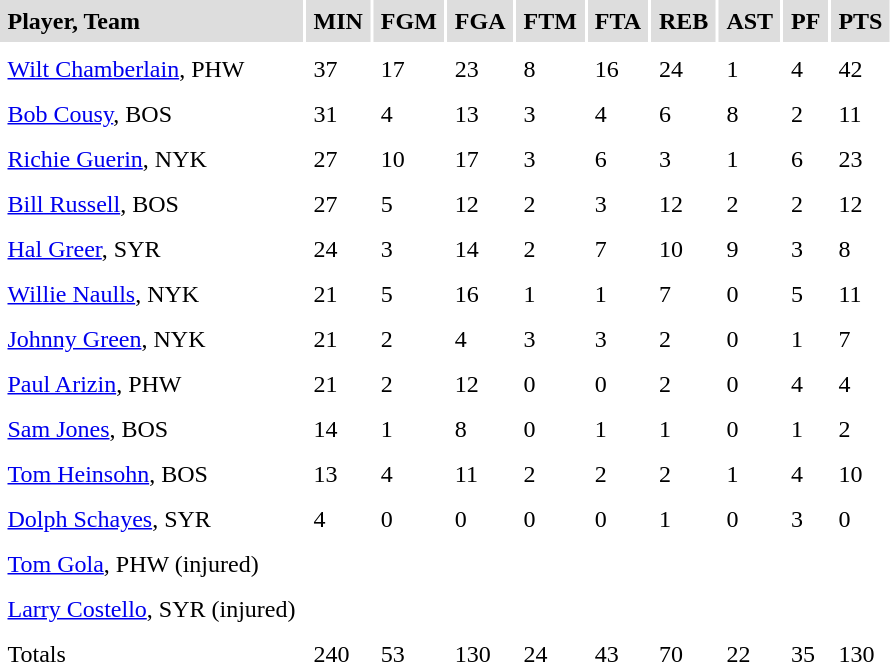<table cellpadding=5>
<tr bgcolor="#dddddd">
<td><strong>Player, Team</strong></td>
<td><strong>MIN</strong></td>
<td><strong>FGM</strong></td>
<td><strong>FGA</strong></td>
<td><strong>FTM</strong></td>
<td><strong>FTA</strong></td>
<td><strong>REB</strong></td>
<td><strong>AST</strong></td>
<td><strong>PF</strong></td>
<td><strong>PTS</strong></td>
</tr>
<tr bgcolor="#eeeeee">
</tr>
<tr>
<td><a href='#'>Wilt Chamberlain</a>, PHW</td>
<td>37</td>
<td>17</td>
<td>23</td>
<td>8</td>
<td>16</td>
<td>24</td>
<td>1</td>
<td>4</td>
<td>42</td>
</tr>
<tr>
<td><a href='#'>Bob Cousy</a>, BOS</td>
<td>31</td>
<td>4</td>
<td>13</td>
<td>3</td>
<td>4</td>
<td>6</td>
<td>8</td>
<td>2</td>
<td>11</td>
</tr>
<tr>
<td><a href='#'>Richie Guerin</a>, NYK</td>
<td>27</td>
<td>10</td>
<td>17</td>
<td>3</td>
<td>6</td>
<td>3</td>
<td>1</td>
<td>6</td>
<td>23</td>
</tr>
<tr>
<td><a href='#'>Bill Russell</a>, BOS</td>
<td>27</td>
<td>5</td>
<td>12</td>
<td>2</td>
<td>3</td>
<td>12</td>
<td>2</td>
<td>2</td>
<td>12</td>
</tr>
<tr>
<td><a href='#'>Hal Greer</a>, SYR</td>
<td>24</td>
<td>3</td>
<td>14</td>
<td>2</td>
<td>7</td>
<td>10</td>
<td>9</td>
<td>3</td>
<td>8</td>
</tr>
<tr>
<td><a href='#'>Willie Naulls</a>, NYK</td>
<td>21</td>
<td>5</td>
<td>16</td>
<td>1</td>
<td>1</td>
<td>7</td>
<td>0</td>
<td>5</td>
<td>11</td>
</tr>
<tr>
<td><a href='#'>Johnny Green</a>, NYK</td>
<td>21</td>
<td>2</td>
<td>4</td>
<td>3</td>
<td>3</td>
<td>2</td>
<td>0</td>
<td>1</td>
<td>7</td>
</tr>
<tr>
<td><a href='#'>Paul Arizin</a>, PHW</td>
<td>21</td>
<td>2</td>
<td>12</td>
<td>0</td>
<td>0</td>
<td>2</td>
<td>0</td>
<td>4</td>
<td>4</td>
</tr>
<tr>
<td><a href='#'>Sam Jones</a>, BOS</td>
<td>14</td>
<td>1</td>
<td>8</td>
<td>0</td>
<td>1</td>
<td>1</td>
<td>0</td>
<td>1</td>
<td>2</td>
</tr>
<tr>
<td><a href='#'>Tom Heinsohn</a>, BOS</td>
<td>13</td>
<td>4</td>
<td>11</td>
<td>2</td>
<td>2</td>
<td>2</td>
<td>1</td>
<td>4</td>
<td>10</td>
</tr>
<tr>
<td><a href='#'>Dolph Schayes</a>, SYR</td>
<td>4</td>
<td>0</td>
<td>0</td>
<td>0</td>
<td>0</td>
<td>1</td>
<td>0</td>
<td>3</td>
<td>0</td>
</tr>
<tr>
<td><a href='#'>Tom Gola</a>, PHW (injured)</td>
</tr>
<tr>
<td><a href='#'>Larry Costello</a>, SYR (injured)</td>
</tr>
<tr>
<td>Totals</td>
<td>240</td>
<td>53</td>
<td>130</td>
<td>24</td>
<td>43</td>
<td>70</td>
<td>22</td>
<td>35</td>
<td>130</td>
</tr>
<tr>
</tr>
</table>
